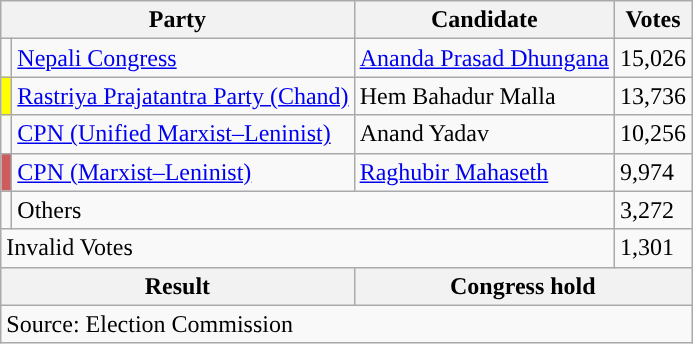<table class="wikitable">
<tr>
<th colspan="2">Party</th>
<th>Candidate</th>
<th>Votes</th>
</tr>
<tr>
<td style="background-color:"></td>
<td><a href='#'>Nepali Congress</a></td>
<td><a href='#'>Ananda Prasad Dhungana</a></td>
<td>15,026</td>
</tr>
<tr>
<td style="background-color:yellow"></td>
<td><a href='#'>Rastriya Prajatantra Party (Chand)</a></td>
<td>Hem Bahadur Malla</td>
<td>13,736</td>
</tr>
<tr>
<td style="background-color:"></td>
<td><a href='#'>CPN (Unified Marxist–Leninist)</a></td>
<td>Anand Yadav</td>
<td>10,256</td>
</tr>
<tr>
<td style="background-color:indianred"></td>
<td><a href='#'>CPN (Marxist–Leninist)</a></td>
<td><a href='#'>Raghubir Mahaseth</a></td>
<td>9,974</td>
</tr>
<tr>
<td></td>
<td colspan="2">Others</td>
<td>3,272</td>
</tr>
<tr>
<td colspan="3">Invalid Votes</td>
<td>1,301</td>
</tr>
<tr>
<th colspan="2">Result</th>
<th colspan="2">Congress hold</th>
</tr>
<tr>
<td colspan="4">Source: Election Commission</td>
</tr>
</table>
